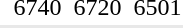<table>
<tr>
<td></td>
<td></td>
<td>6740</td>
<td></td>
<td>6720</td>
<td></td>
<td>6501</td>
</tr>
<tr style="background:#e8e8e8;">
<td colspan=7></td>
</tr>
</table>
